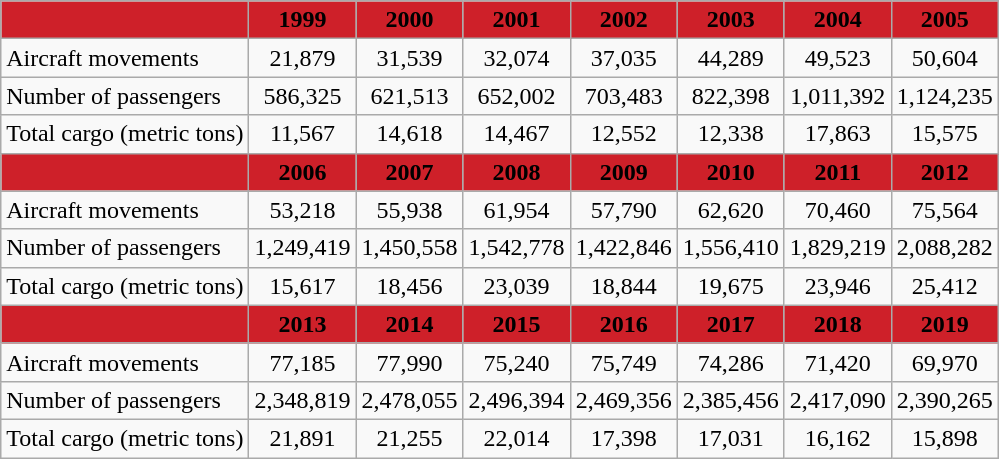<table class="wikitable">
<tr style="text-align:center;">
<th style="background: #CE2029;"></th>
<th style="background: #CE2029;"><span>1999</span></th>
<th style="background: #CE2029;"><span>2000</span></th>
<th style="background: #CE2029;"><span>2001</span></th>
<th style="background: #CE2029;"><span>2002</span></th>
<th style="background: #CE2029;"><span>2003</span></th>
<th style="background: #CE2029;"><span>2004</span></th>
<th style="background: #CE2029;"><span>2005</span></th>
</tr>
<tr>
<td>Aircraft movements</td>
<td align=center>21,879</td>
<td align=center>31,539</td>
<td align=center>32,074</td>
<td align=center>37,035</td>
<td align=center>44,289</td>
<td align=center>49,523</td>
<td align=center>50,604</td>
</tr>
<tr>
<td>Number of passengers</td>
<td align=center>586,325</td>
<td align=center>621,513</td>
<td align=center>652,002</td>
<td align=center>703,483</td>
<td align=center>822,398</td>
<td align=center>1,011,392</td>
<td align=center>1,124,235</td>
</tr>
<tr>
<td>Total cargo (metric tons)</td>
<td align=center>11,567</td>
<td align=center>14,618</td>
<td align=center>14,467</td>
<td align=center>12,552</td>
<td align=center>12,338</td>
<td align=center>17,863</td>
<td align=center>15,575</td>
</tr>
<tr>
<th style="background: #CE2029;"></th>
<th style="background: #CE2029;"><span>2006</span></th>
<th style="background: #CE2029;"><span>2007</span></th>
<th style="background: #CE2029;"><span>2008</span></th>
<th style="background: #CE2029;"><span>2009</span></th>
<th style="background: #CE2029;"><span>2010</span></th>
<th style="background: #CE2029;"><span>2011</span></th>
<th style="background: #CE2029;"><span>2012</span></th>
</tr>
<tr>
<td>Aircraft movements</td>
<td align=center>53,218</td>
<td align=center>55,938</td>
<td align=center>61,954</td>
<td align=center>57,790</td>
<td align=center>62,620</td>
<td align=center>70,460</td>
<td align=center>75,564</td>
</tr>
<tr>
<td>Number of passengers</td>
<td align=center>1,249,419</td>
<td align=center>1,450,558</td>
<td align=center>1,542,778</td>
<td align=center>1,422,846</td>
<td align=center>1,556,410</td>
<td align=center>1,829,219</td>
<td align=center>2,088,282</td>
</tr>
<tr>
<td>Total cargo (metric tons)</td>
<td align=center>15,617</td>
<td align=center>18,456</td>
<td align=center>23,039</td>
<td align=center>18,844</td>
<td align=center>19,675</td>
<td align=center>23,946</td>
<td align=center>25,412</td>
</tr>
<tr>
<td style="background: #CE2029;"></td>
<th style="background: #CE2029;"><span>2013</span></th>
<th style="background: #CE2029;"><span>2014</span></th>
<th style="background: #CE2029;"><span>2015</span></th>
<th style="background: #CE2029;"><span>2016</span></th>
<th style="background: #CE2029;"><span>2017</span></th>
<th style="background: #CE2029;"><span>2018</span></th>
<th style="background: #CE2029;"><span>2019</span></th>
</tr>
<tr>
<td>Aircraft movements</td>
<td align=center>77,185</td>
<td align=center>77,990</td>
<td align=center>75,240</td>
<td align=center>75,749</td>
<td align=center>74,286</td>
<td align=center>71,420</td>
<td align=center>69,970</td>
</tr>
<tr>
<td>Number of passengers</td>
<td align=center>2,348,819</td>
<td align=center>2,478,055</td>
<td align=center>2,496,394</td>
<td align=center>2,469,356</td>
<td align=center>2,385,456</td>
<td align=center>2,417,090</td>
<td align=center>2,390,265</td>
</tr>
<tr>
<td>Total cargo (metric tons)</td>
<td align=center>21,891</td>
<td align=center>21,255</td>
<td align=center>22,014</td>
<td align=center>17,398</td>
<td align=center>17,031</td>
<td align=center>16,162</td>
<td align=center>15,898</td>
</tr>
</table>
